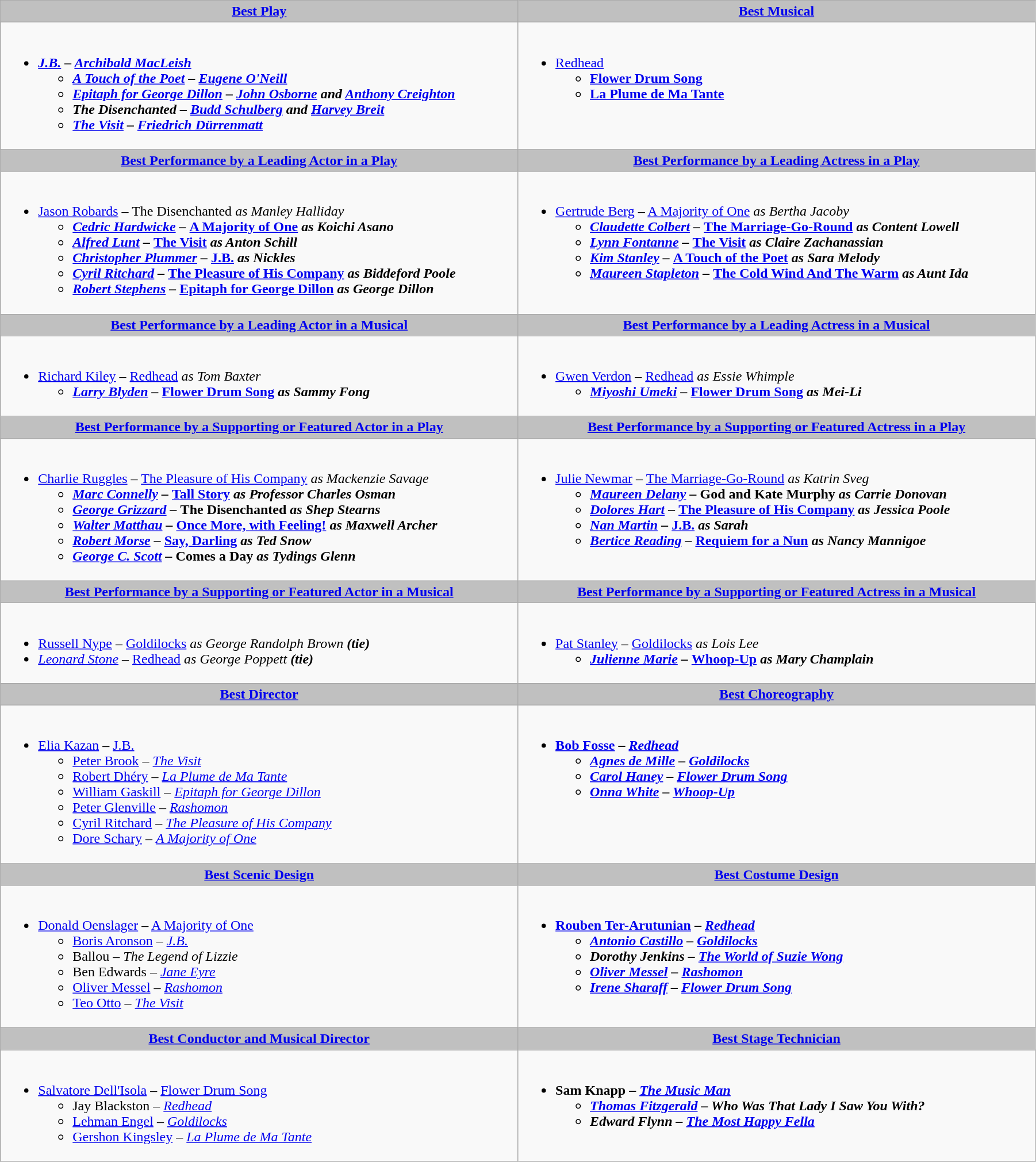<table class=wikitable width="95%">
<tr>
<th style="background:#C0C0C0;" ! width="50%"><a href='#'>Best Play</a></th>
<th style="background:#C0C0C0;" ! width="50%"><a href='#'>Best Musical</a></th>
</tr>
<tr>
<td valign="top"><br><ul><li><strong><em><a href='#'>J.B.</a><em> – <a href='#'>Archibald MacLeish</a><strong><ul><li></em><a href='#'>A Touch of the Poet</a><em> – <a href='#'>Eugene O'Neill</a></li><li></em><a href='#'>Epitaph for George Dillon</a><em> – <a href='#'>John Osborne</a> and <a href='#'>Anthony Creighton</a></li><li></em>The Disenchanted<em> – <a href='#'>Budd Schulberg</a> and <a href='#'>Harvey Breit</a></li><li></em><a href='#'>The Visit</a><em> – <a href='#'>Friedrich Dürrenmatt</a></li></ul></li></ul></td>
<td valign="top"><br><ul><li></em></strong><a href='#'>Redhead</a><strong><em><ul><li></em><a href='#'>Flower Drum Song</a><em></li><li></em><a href='#'>La Plume de Ma Tante</a><em></li></ul></li></ul></td>
</tr>
<tr>
<th style="background:#C0C0C0;" ! style="width="50%"><a href='#'>Best Performance by a Leading Actor in a Play</a></th>
<th style="background:#C0C0C0;" ! style="width="50%"><a href='#'>Best Performance by a Leading Actress in a Play</a></th>
</tr>
<tr>
<td valign="top"><br><ul><li></strong><a href='#'>Jason Robards</a> – </em>The Disenchanted<em> as Manley Halliday<strong><ul><li><a href='#'>Cedric Hardwicke</a> – </em><a href='#'>A Majority of One</a><em> as Koichi Asano</li><li><a href='#'>Alfred Lunt</a> – </em><a href='#'>The Visit</a><em> as Anton Schill</li><li><a href='#'>Christopher Plummer</a> – </em><a href='#'>J.B.</a><em> as Nickles</li><li><a href='#'>Cyril Ritchard</a> – </em><a href='#'>The Pleasure of His Company</a><em> as Biddeford Poole</li><li><a href='#'>Robert Stephens</a> – </em><a href='#'>Epitaph for George Dillon</a><em> as George Dillon</li></ul></li></ul></td>
<td valign="top"><br><ul><li></strong><a href='#'>Gertrude Berg</a> – </em><a href='#'>A Majority of One</a><em> as Bertha Jacoby<strong><ul><li><a href='#'>Claudette Colbert</a> – </em><a href='#'>The Marriage-Go-Round</a><em> as Content Lowell</li><li><a href='#'>Lynn Fontanne</a> – </em><a href='#'>The Visit</a><em> as Claire Zachanassian</li><li><a href='#'>Kim Stanley</a> – </em><a href='#'>A Touch of the Poet</a><em> as Sara Melody</li><li><a href='#'>Maureen Stapleton</a> – </em><a href='#'>The Cold Wind And The Warm</a><em> as Aunt Ida</li></ul></li></ul></td>
</tr>
<tr>
<th style="background:#C0C0C0;" ! style="width="50%"><a href='#'>Best Performance by a Leading Actor in a Musical</a></th>
<th style="background:#C0C0C0;" ! style="width="50%"><a href='#'>Best Performance by a Leading Actress in a Musical</a></th>
</tr>
<tr>
<td valign="top"><br><ul><li></strong><a href='#'>Richard Kiley</a> – </em><a href='#'>Redhead</a><em> as Tom Baxter<strong><ul><li><a href='#'>Larry Blyden</a> – </em><a href='#'>Flower Drum Song</a><em> as Sammy Fong</li></ul></li></ul></td>
<td valign="top"><br><ul><li></strong><a href='#'>Gwen Verdon</a> – </em><a href='#'>Redhead</a><em> as Essie Whimple<strong><ul><li><a href='#'>Miyoshi Umeki</a> – </em><a href='#'>Flower Drum Song</a><em> as Mei-Li</li></ul></li></ul></td>
</tr>
<tr>
<th style="background:#C0C0C0;" ! style="width="50%"><a href='#'>Best Performance by a Supporting or Featured Actor in a Play</a></th>
<th style="background:#C0C0C0;" ! style="width="50%"><a href='#'>Best Performance by a Supporting or Featured Actress in a Play</a></th>
</tr>
<tr>
<td valign="top"><br><ul><li></strong><a href='#'>Charlie Ruggles</a> – </em><a href='#'>The Pleasure of His Company</a><em> as Mackenzie Savage<strong><ul><li><a href='#'>Marc Connelly</a> – </em><a href='#'>Tall Story</a><em> as Professor Charles Osman</li><li><a href='#'>George Grizzard</a> – </em>The Disenchanted<em> as Shep Stearns</li><li><a href='#'>Walter Matthau</a> – </em><a href='#'>Once More, with Feeling!</a><em> as Maxwell Archer</li><li><a href='#'>Robert Morse</a> – </em><a href='#'>Say, Darling</a><em> as Ted Snow</li><li><a href='#'>George C. Scott</a> – </em>Comes a Day<em> as Tydings Glenn</li></ul></li></ul></td>
<td valign="top"><br><ul><li></strong><a href='#'>Julie Newmar</a> – </em><a href='#'>The Marriage-Go-Round</a><em> as Katrin Sveg<strong><ul><li><a href='#'>Maureen Delany</a> – </em>God and Kate Murphy<em> as Carrie Donovan</li><li><a href='#'>Dolores Hart</a> – </em><a href='#'>The Pleasure of His Company</a><em> as Jessica Poole</li><li><a href='#'>Nan Martin</a> – </em><a href='#'>J.B.</a><em> as Sarah</li><li><a href='#'>Bertice Reading</a> – </em><a href='#'>Requiem for a Nun</a><em> as Nancy Mannigoe</li></ul></li></ul></td>
</tr>
<tr>
<th style="background:#C0C0C0;" ! style="width="50%"><a href='#'>Best Performance by a Supporting or Featured Actor in a Musical</a></th>
<th style="background:#C0C0C0;" ! style="width="50%"><a href='#'>Best Performance by a Supporting or Featured Actress in a Musical</a></th>
</tr>
<tr>
<td valign="top"><br><ul><li></strong><a href='#'>Russell Nype</a> – </em><a href='#'>Goldilocks</a><em> as George Randolph Brown<strong> (tie)</li><li></strong> <a href='#'>Leonard Stone</a> – </em><a href='#'>Redhead</a><em> as George Poppett<strong> (tie)</li></ul></td>
<td valign="top"><br><ul><li></strong><a href='#'>Pat Stanley</a> – </em><a href='#'>Goldilocks</a><em> as Lois Lee<strong><ul><li><a href='#'>Julienne Marie</a> – </em><a href='#'>Whoop-Up</a><em> as Mary Champlain</li></ul></li></ul></td>
</tr>
<tr>
<th style="background:#C0C0C0;" ! style="width="50%"><a href='#'>Best Director</a></th>
<th style="background:#C0C0C0;" ! style="width="50%"><a href='#'>Best Choreography</a></th>
</tr>
<tr>
<td valign="top"><br><ul><li></strong><a href='#'>Elia Kazan</a> – </em><a href='#'>J.B.</a></em></strong><ul><li><a href='#'>Peter Brook</a> – <em><a href='#'>The Visit</a></em></li><li><a href='#'>Robert Dhéry</a> – <em><a href='#'>La Plume de Ma Tante</a></em></li><li><a href='#'>William Gaskill</a> – <em><a href='#'>Epitaph for George Dillon</a></em></li><li><a href='#'>Peter Glenville</a> – <em><a href='#'>Rashomon</a></em></li><li><a href='#'>Cyril Ritchard</a> – <em><a href='#'>The Pleasure of His Company</a></em></li><li><a href='#'>Dore Schary</a> – <em><a href='#'>A Majority of One</a></em></li></ul></li></ul></td>
<td valign="top"><br><ul><li><strong><a href='#'>Bob Fosse</a> – <em><a href='#'>Redhead</a><strong><em><ul><li><a href='#'>Agnes de Mille</a> – </em><a href='#'>Goldilocks</a><em></li><li><a href='#'>Carol Haney</a> – </em><a href='#'>Flower Drum Song</a><em></li><li><a href='#'>Onna White</a> – </em><a href='#'>Whoop-Up</a><em></li></ul></li></ul></td>
</tr>
<tr>
<th style="background:#C0C0C0;" ! style="width="50%"><a href='#'>Best Scenic Design</a></th>
<th style="background:#C0C0C0;" ! style="width="50%"><a href='#'>Best Costume Design</a></th>
</tr>
<tr>
<td valign="top"><br><ul><li></strong><a href='#'>Donald Oenslager</a> – </em><a href='#'>A Majority of One</a></em></strong><ul><li><a href='#'>Boris Aronson</a> – <em><a href='#'>J.B.</a></em></li><li>Ballou – <em>The Legend of Lizzie</em></li><li>Ben Edwards – <em><a href='#'>Jane Eyre</a></em></li><li><a href='#'>Oliver Messel</a> – <em><a href='#'>Rashomon</a></em></li><li><a href='#'>Teo Otto</a> – <em><a href='#'>The Visit</a></em></li></ul></li></ul></td>
<td valign="top"><br><ul><li><strong><a href='#'>Rouben Ter-Arutunian</a> – <em><a href='#'>Redhead</a><strong><em><ul><li><a href='#'>Antonio Castillo</a> – </em><a href='#'>Goldilocks</a><em></li><li>Dorothy Jenkins – </em><a href='#'>The World of Suzie Wong</a><em></li><li><a href='#'>Oliver Messel</a> – </em><a href='#'>Rashomon</a><em></li><li><a href='#'>Irene Sharaff</a> – </em><a href='#'>Flower Drum Song</a><em></li></ul></li></ul></td>
</tr>
<tr>
<th style="background:#C0C0C0;" ! style="width="50%"><a href='#'>Best Conductor and Musical Director</a></th>
<th style="background:#C0C0C0;" ! style="width="50%"><a href='#'>Best Stage Technician</a></th>
</tr>
<tr>
<td valign="top"><br><ul><li></strong><a href='#'>Salvatore Dell'Isola</a> – </em><a href='#'>Flower Drum Song</a></em></strong><ul><li>Jay Blackston – <em><a href='#'>Redhead</a></em></li><li><a href='#'>Lehman Engel</a> – <em><a href='#'>Goldilocks</a></em></li><li><a href='#'>Gershon Kingsley</a> – <em><a href='#'>La Plume de Ma Tante</a></em></li></ul></li></ul></td>
<td valign="top"><br><ul><li><strong>Sam Knapp – <em><a href='#'>The Music Man</a><strong><em><ul><li><a href='#'>Thomas Fitzgerald</a> – </em>Who Was That Lady I Saw You With?<em></li><li>Edward Flynn – </em><a href='#'>The Most Happy Fella</a><em></li></ul></li></ul></td>
</tr>
</table>
